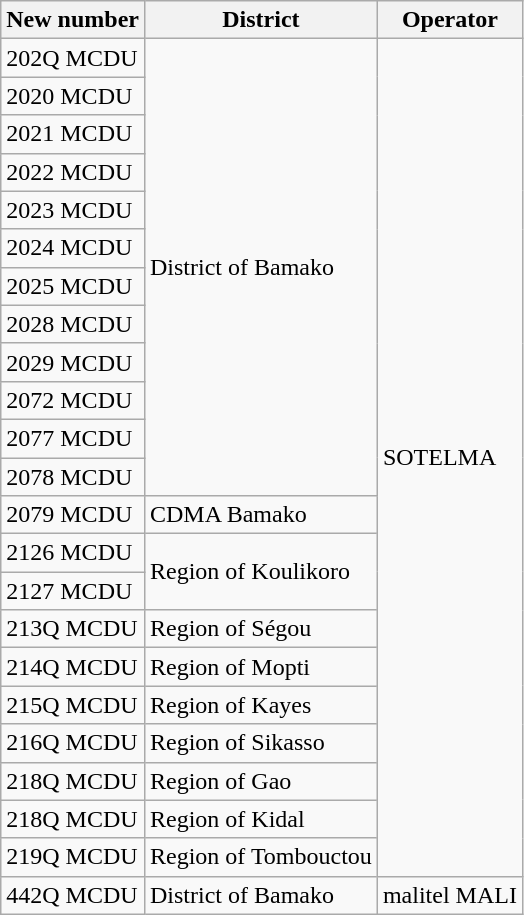<table class="wikitable">
<tr>
<th>New number</th>
<th>District</th>
<th>Operator</th>
</tr>
<tr>
<td>202Q MCDU</td>
<td rowspan="12">District of Bamako</td>
<td rowspan="22">SOTELMA</td>
</tr>
<tr>
<td>2020 MCDU</td>
</tr>
<tr>
<td>2021 MCDU</td>
</tr>
<tr>
<td>2022 MCDU</td>
</tr>
<tr>
<td>2023 MCDU</td>
</tr>
<tr>
<td>2024 MCDU</td>
</tr>
<tr>
<td>2025 MCDU</td>
</tr>
<tr>
<td>2028 MCDU</td>
</tr>
<tr>
<td>2029 MCDU</td>
</tr>
<tr>
<td>2072 MCDU</td>
</tr>
<tr>
<td>2077 MCDU</td>
</tr>
<tr>
<td>2078 MCDU</td>
</tr>
<tr>
<td>2079 MCDU</td>
<td>CDMA Bamako</td>
</tr>
<tr>
<td>2126 MCDU</td>
<td rowspan="2">Region of Koulikoro</td>
</tr>
<tr>
<td>2127 MCDU</td>
</tr>
<tr>
<td>213Q MCDU</td>
<td>Region of Ségou</td>
</tr>
<tr>
<td>214Q MCDU</td>
<td>Region of Mopti</td>
</tr>
<tr>
<td>215Q MCDU</td>
<td>Region of Kayes</td>
</tr>
<tr>
<td>216Q MCDU</td>
<td>Region of Sikasso</td>
</tr>
<tr>
<td>218Q MCDU</td>
<td>Region of Gao</td>
</tr>
<tr>
<td>218Q MCDU</td>
<td>Region of Kidal</td>
</tr>
<tr>
<td>219Q MCDU</td>
<td>Region of Tombouctou</td>
</tr>
<tr>
<td>442Q MCDU</td>
<td>District of Bamako</td>
<td>malitel MALI</td>
</tr>
</table>
